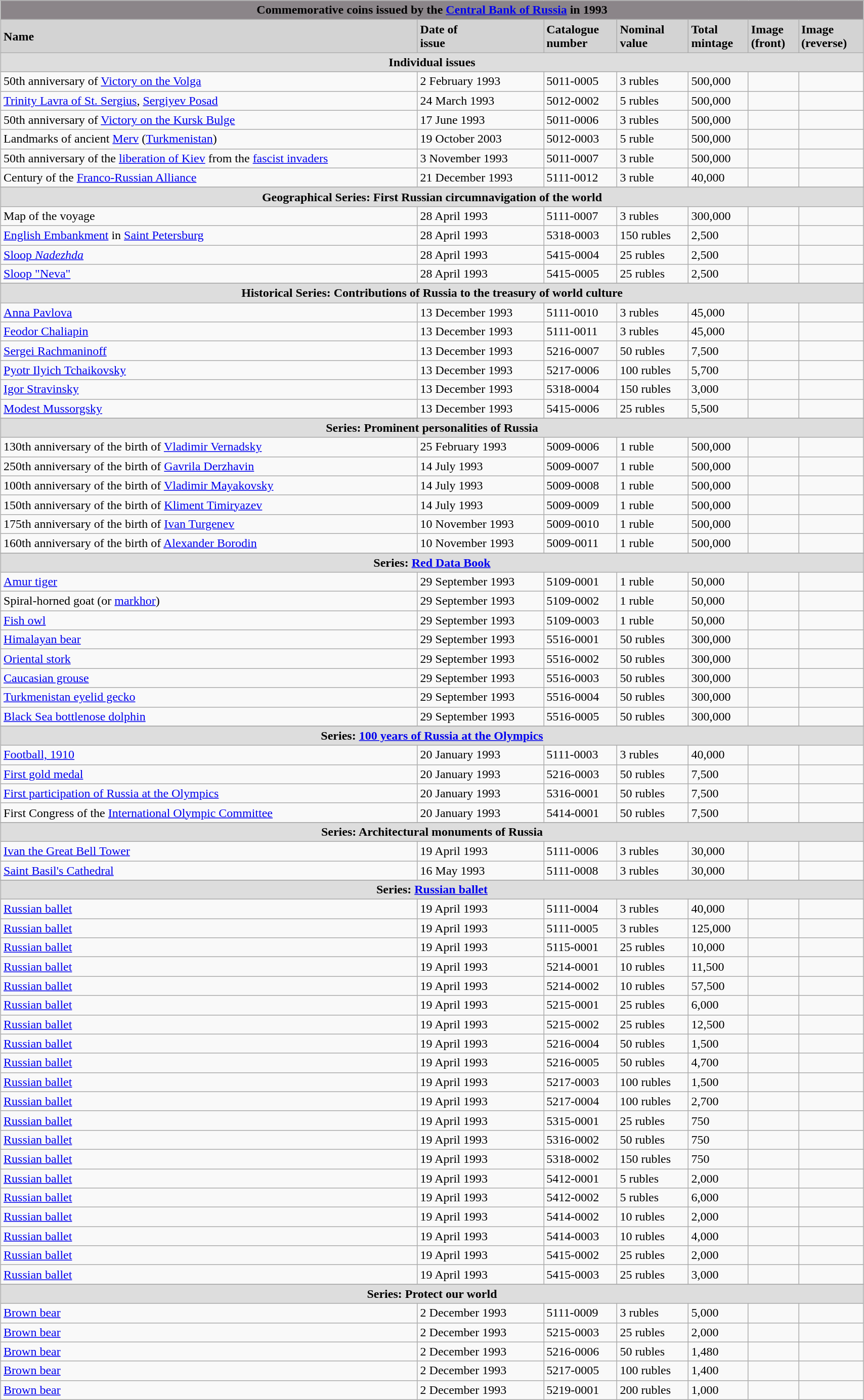<table class="wikitable" style="width: 90%; border: #999 solid 1px; text-align: lcenter; margin-bottom: 0; margin: 1em auto 1em auto">
<tr>
<th colspan="7" style="background: #8B8589;"><strong>Commemorative coins issued by the <a href='#'>Central Bank of Russia</a> in 1993</strong></th>
</tr>
<tr style="font-weight:bold; background-color:#D3D3D3">
<td><strong>Name</strong></td>
<td><strong>Date of<br>issue</strong></td>
<td><strong>Catalogue<br>number</strong></td>
<td><strong>Nominal<br>value</strong></td>
<td><strong>Total<br>mintage</strong></td>
<td><strong>Image<br>(front)</strong></td>
<td><strong>Image<br>(reverse)</strong></td>
</tr>
<tr style="font-weight:bold; background-color:#DDDDDD">
<td colspan="7" style="text-align: center;">Individual issues</td>
</tr>
<tr>
<td>50th anniversary of <a href='#'>Victory on the Volga</a></td>
<td>2 February 1993</td>
<td>5011-0005</td>
<td>3 rubles</td>
<td>500,000</td>
<td></td>
<td></td>
</tr>
<tr>
<td><a href='#'>Trinity Lavra of St. Sergius</a>, <a href='#'>Sergiyev Posad</a></td>
<td>24 March 1993</td>
<td>5012-0002</td>
<td>5 rubles</td>
<td>500,000</td>
<td></td>
<td></td>
</tr>
<tr>
<td>50th anniversary of <a href='#'>Victory on the Kursk Bulge</a></td>
<td>17 June 1993</td>
<td>5011-0006</td>
<td>3 rubles</td>
<td>500,000</td>
<td></td>
<td></td>
</tr>
<tr>
<td>Landmarks of ancient <a href='#'>Merv</a> (<a href='#'>Turkmenistan</a>)</td>
<td>19 October 2003</td>
<td>5012-0003</td>
<td>5 ruble</td>
<td>500,000</td>
<td></td>
<td></td>
</tr>
<tr>
<td>50th anniversary of the <a href='#'>liberation of Kiev</a> from the <a href='#'>fascist invaders</a></td>
<td>3 November 1993</td>
<td>5011-0007</td>
<td>3 ruble</td>
<td>500,000</td>
<td></td>
<td></td>
</tr>
<tr>
<td>Century of the <a href='#'>Franco-Russian Alliance</a></td>
<td>21 December 1993</td>
<td>5111-0012</td>
<td>3 ruble</td>
<td>40,000</td>
<td></td>
<td></td>
</tr>
<tr>
</tr>
<tr style="font-weight:bold; background-color:#DDDDDD">
<td colspan="7" style="text-align: center;">Geographical Series: First Russian circumnavigation of the world</td>
</tr>
<tr>
<td>Map of the voyage</td>
<td>28 April 1993</td>
<td>5111-0007</td>
<td>3 rubles</td>
<td>300,000</td>
<td></td>
<td></td>
</tr>
<tr>
<td><a href='#'>English Embankment</a> in <a href='#'>Saint Petersburg</a></td>
<td>28 April 1993</td>
<td>5318-0003</td>
<td>150 rubles</td>
<td>2,500</td>
<td></td>
<td></td>
</tr>
<tr>
<td><a href='#'>Sloop <em>Nadezhda</em></a></td>
<td>28 April 1993</td>
<td>5415-0004</td>
<td>25 rubles</td>
<td>2,500</td>
<td></td>
<td></td>
</tr>
<tr>
<td><a href='#'>Sloop "Neva"</a></td>
<td>28 April 1993</td>
<td>5415-0005</td>
<td>25 rubles</td>
<td>2,500</td>
<td></td>
<td></td>
</tr>
<tr>
</tr>
<tr style="font-weight:bold; background-color:#DDDDDD">
<td colspan="7" style="text-align: center;">Historical Series: Contributions of Russia to the treasury of world culture</td>
</tr>
<tr>
<td><a href='#'>Anna Pavlova</a></td>
<td>13 December 1993</td>
<td>5111-0010</td>
<td>3 rubles</td>
<td>45,000</td>
<td></td>
<td></td>
</tr>
<tr>
<td><a href='#'>Feodor Chaliapin</a></td>
<td>13 December 1993</td>
<td>5111-0011</td>
<td>3 rubles</td>
<td>45,000</td>
<td></td>
<td></td>
</tr>
<tr>
<td><a href='#'>Sergei Rachmaninoff</a></td>
<td>13 December 1993</td>
<td>5216-0007</td>
<td>50 rubles</td>
<td>7,500</td>
<td></td>
<td></td>
</tr>
<tr>
<td><a href='#'>Pyotr Ilyich Tchaikovsky</a></td>
<td>13 December 1993</td>
<td>5217-0006</td>
<td>100 rubles</td>
<td>5,700</td>
<td></td>
<td></td>
</tr>
<tr>
<td><a href='#'>Igor Stravinsky</a></td>
<td>13 December 1993</td>
<td>5318-0004</td>
<td>150 rubles</td>
<td>3,000</td>
<td></td>
<td></td>
</tr>
<tr>
<td><a href='#'>Modest Mussorgsky</a></td>
<td>13 December 1993</td>
<td>5415-0006</td>
<td>25 rubles</td>
<td>5,500</td>
<td></td>
<td></td>
</tr>
<tr>
</tr>
<tr style="font-weight:bold; background-color:#DDDDDD">
<td colspan="7" style="text-align: center;">Series: Prominent personalities of Russia</td>
</tr>
<tr>
<td>130th anniversary of the birth of <a href='#'>Vladimir Vernadsky</a></td>
<td>25 February 1993</td>
<td>5009-0006</td>
<td>1 ruble</td>
<td>500,000</td>
<td></td>
<td></td>
</tr>
<tr>
<td>250th anniversary of the birth of <a href='#'>Gavrila Derzhavin</a></td>
<td>14 July 1993</td>
<td>5009-0007</td>
<td>1 ruble</td>
<td>500,000</td>
<td></td>
<td></td>
</tr>
<tr>
<td>100th anniversary of the birth of <a href='#'>Vladimir Mayakovsky</a></td>
<td>14 July 1993</td>
<td>5009-0008</td>
<td>1 ruble</td>
<td>500,000</td>
<td></td>
<td></td>
</tr>
<tr>
<td>150th anniversary of the birth of <a href='#'>Kliment Timiryazev</a></td>
<td>14 July 1993</td>
<td>5009-0009</td>
<td>1 ruble</td>
<td>500,000</td>
<td></td>
<td></td>
</tr>
<tr>
<td>175th anniversary of the birth of <a href='#'>Ivan Turgenev</a></td>
<td>10 November 1993</td>
<td>5009-0010</td>
<td>1 ruble</td>
<td>500,000</td>
<td></td>
<td></td>
</tr>
<tr>
<td>160th anniversary of the birth of <a href='#'>Alexander Borodin</a></td>
<td>10 November 1993</td>
<td>5009-0011</td>
<td>1 ruble</td>
<td>500,000</td>
<td></td>
<td></td>
</tr>
<tr>
</tr>
<tr style="font-weight:bold; background-color:#DDDDDD">
<td colspan="7" style="text-align: center;">Series: <a href='#'>Red Data Book</a></td>
</tr>
<tr>
<td><a href='#'>Amur tiger</a></td>
<td>29 September 1993</td>
<td>5109-0001</td>
<td>1 ruble</td>
<td>50,000</td>
<td></td>
<td></td>
</tr>
<tr>
<td>Spiral-horned goat (or <a href='#'>markhor</a>)</td>
<td>29 September 1993</td>
<td>5109-0002</td>
<td>1 ruble</td>
<td>50,000</td>
<td></td>
<td></td>
</tr>
<tr>
<td><a href='#'>Fish owl</a></td>
<td>29 September 1993</td>
<td>5109-0003</td>
<td>1 ruble</td>
<td>50,000</td>
<td></td>
<td></td>
</tr>
<tr>
<td><a href='#'>Himalayan bear</a></td>
<td>29 September 1993</td>
<td>5516-0001</td>
<td>50 rubles</td>
<td>300,000</td>
<td></td>
<td></td>
</tr>
<tr>
<td><a href='#'>Oriental stork</a></td>
<td>29 September 1993</td>
<td>5516-0002</td>
<td>50 rubles</td>
<td>300,000</td>
<td></td>
<td></td>
</tr>
<tr>
<td><a href='#'>Caucasian grouse</a></td>
<td>29 September 1993</td>
<td>5516-0003</td>
<td>50 rubles</td>
<td>300,000</td>
<td></td>
<td></td>
</tr>
<tr>
<td><a href='#'>Turkmenistan eyelid gecko</a></td>
<td>29 September 1993</td>
<td>5516-0004</td>
<td>50 rubles</td>
<td>300,000</td>
<td></td>
<td></td>
</tr>
<tr>
<td><a href='#'>Black Sea bottlenose dolphin</a></td>
<td>29 September 1993</td>
<td>5516-0005</td>
<td>50 rubles</td>
<td>300,000</td>
<td></td>
<td></td>
</tr>
<tr>
</tr>
<tr style="font-weight:bold; background-color:#DDDDDD">
<td colspan="7" style="text-align: center;">Series: <a href='#'>100 years of Russia at the Olympics</a></td>
</tr>
<tr>
<td><a href='#'>Football, 1910</a></td>
<td>20 January 1993</td>
<td>5111-0003</td>
<td>3 rubles</td>
<td>40,000</td>
<td></td>
<td></td>
</tr>
<tr>
<td><a href='#'>First gold medal</a></td>
<td>20 January 1993</td>
<td>5216-0003</td>
<td>50 rubles</td>
<td>7,500</td>
<td></td>
<td></td>
</tr>
<tr>
<td><a href='#'>First participation of Russia at the Olympics</a></td>
<td>20 January 1993</td>
<td>5316-0001</td>
<td>50 rubles</td>
<td>7,500</td>
<td></td>
<td></td>
</tr>
<tr>
<td>First Congress of the <a href='#'>International Olympic Committee</a></td>
<td>20 January 1993</td>
<td>5414-0001</td>
<td>50 rubles</td>
<td>7,500</td>
<td></td>
<td></td>
</tr>
<tr>
</tr>
<tr style="font-weight:bold; background-color:#DDDDDD">
<td colspan="7" style="text-align: center;">Series: Architectural monuments of Russia</td>
</tr>
<tr>
<td><a href='#'>Ivan the Great Bell Tower</a></td>
<td>19 April 1993</td>
<td>5111-0006</td>
<td>3 rubles</td>
<td>30,000</td>
<td></td>
<td></td>
</tr>
<tr>
<td><a href='#'>Saint Basil's Cathedral</a></td>
<td>16 May 1993</td>
<td>5111-0008</td>
<td>3 rubles</td>
<td>30,000</td>
<td></td>
<td></td>
</tr>
<tr>
</tr>
<tr style="font-weight:bold; background-color:#DDDDDD">
<td colspan="7" style="text-align: center;">Series: <a href='#'>Russian ballet</a></td>
</tr>
<tr>
<td><a href='#'>Russian ballet</a></td>
<td>19 April 1993</td>
<td>5111-0004</td>
<td>3 rubles</td>
<td>40,000</td>
<td></td>
<td></td>
</tr>
<tr>
<td><a href='#'>Russian ballet</a></td>
<td>19 April 1993</td>
<td>5111-0005</td>
<td>3 rubles</td>
<td>125,000</td>
<td></td>
<td></td>
</tr>
<tr>
<td><a href='#'>Russian ballet</a></td>
<td>19 April 1993</td>
<td>5115-0001</td>
<td>25 rubles</td>
<td>10,000</td>
<td></td>
<td></td>
</tr>
<tr>
<td><a href='#'>Russian ballet</a></td>
<td>19 April 1993</td>
<td>5214-0001</td>
<td>10 rubles</td>
<td>11,500</td>
<td></td>
<td></td>
</tr>
<tr>
<td><a href='#'>Russian ballet</a></td>
<td>19 April 1993</td>
<td>5214-0002</td>
<td>10 rubles</td>
<td>57,500</td>
<td></td>
<td></td>
</tr>
<tr>
<td><a href='#'>Russian ballet</a></td>
<td>19 April 1993</td>
<td>5215-0001</td>
<td>25 rubles</td>
<td>6,000</td>
<td></td>
<td></td>
</tr>
<tr>
<td><a href='#'>Russian ballet</a></td>
<td>19 April 1993</td>
<td>5215-0002</td>
<td>25 rubles</td>
<td>12,500</td>
<td></td>
<td></td>
</tr>
<tr>
<td><a href='#'>Russian ballet</a></td>
<td>19 April 1993</td>
<td>5216-0004</td>
<td>50 rubles</td>
<td>1,500</td>
<td></td>
<td></td>
</tr>
<tr>
<td><a href='#'>Russian ballet</a></td>
<td>19 April 1993</td>
<td>5216-0005</td>
<td>50 rubles</td>
<td>4,700</td>
<td></td>
<td></td>
</tr>
<tr>
<td><a href='#'>Russian ballet</a></td>
<td>19 April 1993</td>
<td>5217-0003</td>
<td>100 rubles</td>
<td>1,500</td>
<td></td>
<td></td>
</tr>
<tr>
<td><a href='#'>Russian ballet</a></td>
<td>19 April 1993</td>
<td>5217-0004</td>
<td>100 rubles</td>
<td>2,700</td>
<td></td>
<td></td>
</tr>
<tr>
<td><a href='#'>Russian ballet</a></td>
<td>19 April 1993</td>
<td>5315-0001</td>
<td>25 rubles</td>
<td>750</td>
<td></td>
<td></td>
</tr>
<tr>
<td><a href='#'>Russian ballet</a></td>
<td>19 April 1993</td>
<td>5316-0002</td>
<td>50 rubles</td>
<td>750</td>
<td></td>
<td></td>
</tr>
<tr>
<td><a href='#'>Russian ballet</a></td>
<td>19 April 1993</td>
<td>5318-0002</td>
<td>150 rubles</td>
<td>750</td>
<td></td>
<td></td>
</tr>
<tr>
<td><a href='#'>Russian ballet</a></td>
<td>19 April 1993</td>
<td>5412-0001</td>
<td>5 rubles</td>
<td>2,000</td>
<td></td>
<td></td>
</tr>
<tr>
<td><a href='#'>Russian ballet</a></td>
<td>19 April 1993</td>
<td>5412-0002</td>
<td>5 rubles</td>
<td>6,000</td>
<td></td>
<td></td>
</tr>
<tr>
<td><a href='#'>Russian ballet</a></td>
<td>19 April 1993</td>
<td>5414-0002</td>
<td>10 rubles</td>
<td>2,000</td>
<td></td>
<td></td>
</tr>
<tr>
<td><a href='#'>Russian ballet</a></td>
<td>19 April 1993</td>
<td>5414-0003</td>
<td>10 rubles</td>
<td>4,000</td>
<td></td>
<td></td>
</tr>
<tr>
<td><a href='#'>Russian ballet</a></td>
<td>19 April 1993</td>
<td>5415-0002</td>
<td>25 rubles</td>
<td>2,000</td>
<td></td>
<td></td>
</tr>
<tr>
<td><a href='#'>Russian ballet</a></td>
<td>19 April 1993</td>
<td>5415-0003</td>
<td>25 rubles</td>
<td>3,000</td>
<td></td>
<td></td>
</tr>
<tr>
</tr>
<tr style="font-weight:bold; background-color:#DDDDDD">
<td colspan="7" style="text-align: center;">Series: Protect our world</td>
</tr>
<tr>
<td><a href='#'>Brown bear</a></td>
<td>2 December 1993</td>
<td>5111-0009</td>
<td>3 rubles</td>
<td>5,000</td>
<td></td>
<td></td>
</tr>
<tr>
<td><a href='#'>Brown bear</a></td>
<td>2 December 1993</td>
<td>5215-0003</td>
<td>25 rubles</td>
<td>2,000</td>
<td></td>
<td></td>
</tr>
<tr>
<td><a href='#'>Brown bear</a></td>
<td>2 December 1993</td>
<td>5216-0006</td>
<td>50 rubles</td>
<td>1,480</td>
<td></td>
<td></td>
</tr>
<tr>
<td><a href='#'>Brown bear</a></td>
<td>2 December 1993</td>
<td>5217-0005</td>
<td>100 rubles</td>
<td>1,400</td>
<td></td>
<td></td>
</tr>
<tr>
<td><a href='#'>Brown bear</a></td>
<td>2 December 1993</td>
<td>5219-0001</td>
<td>200 rubles</td>
<td>1,000</td>
<td></td>
<td></td>
</tr>
</table>
